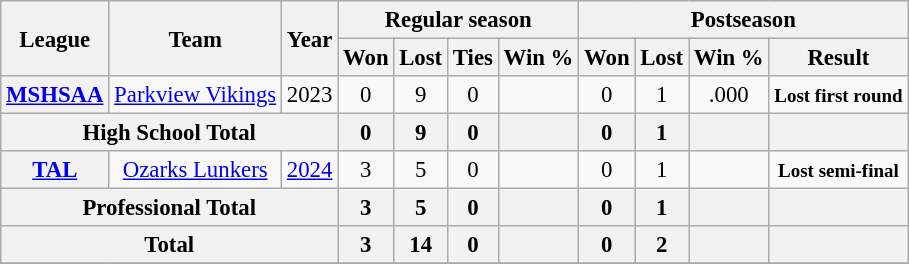<table class="wikitable" style="font-size: 95%; text-align:center;">
<tr>
<th rowspan="2">League</th>
<th rowspan="2">Team</th>
<th rowspan="2">Year</th>
<th colspan="4">Regular season</th>
<th colspan="4">Postseason</th>
</tr>
<tr>
<th>Won</th>
<th>Lost</th>
<th>Ties</th>
<th>Win %</th>
<th>Won</th>
<th>Lost</th>
<th>Win %</th>
<th>Result</th>
</tr>
<tr>
<th><a href='#'>MSHSAA</a></th>
<td><a href='#'>Parkview Vikings</a></td>
<td>2023</td>
<td>0</td>
<td>9</td>
<td>0</td>
<td></td>
<td>0</td>
<td>1</td>
<td>.000</td>
<td><small><strong>Lost first round</strong></small></td>
</tr>
<tr>
<th colspan="3">High School Total</th>
<th>0</th>
<th>9</th>
<th>0</th>
<th></th>
<th>0</th>
<th>1</th>
<th></th>
<th></th>
</tr>
<tr>
<th><a href='#'>TAL</a></th>
<td><a href='#'>Ozarks Lunkers</a></td>
<td><a href='#'>2024</a></td>
<td>3</td>
<td>5</td>
<td>0</td>
<td></td>
<td>0</td>
<td>1</td>
<td></td>
<td><small><strong>Lost semi-final</strong></small></td>
</tr>
<tr>
<th colspan="3">Professional Total</th>
<th>3</th>
<th>5</th>
<th>0</th>
<th></th>
<th>0</th>
<th>1</th>
<th></th>
<th></th>
</tr>
<tr>
<th colspan="3">Total</th>
<th>3</th>
<th>14</th>
<th>0</th>
<th></th>
<th>0</th>
<th>2</th>
<th></th>
<th></th>
</tr>
<tr>
</tr>
</table>
